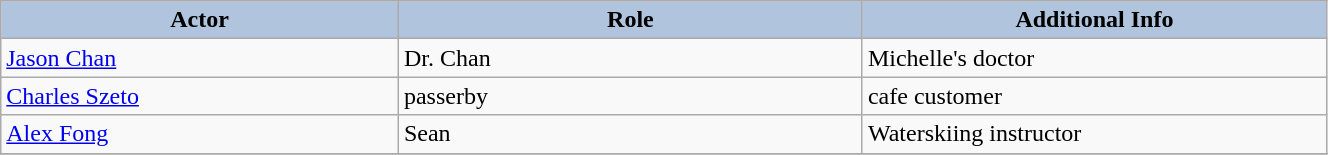<table class="wikitable" width="70%">
<tr>
<th style="background:#b0c4de;" width="30%">Actor</th>
<th style="background:#b0c4de;" width="35%">Role</th>
<th style="background:#b0c4de;" width="35%">Additional Info</th>
</tr>
<tr>
<td><a href='#'>Jason Chan</a></td>
<td>Dr. Chan</td>
<td>Michelle's doctor</td>
</tr>
<tr>
<td><a href='#'>Charles Szeto</a></td>
<td>passerby</td>
<td>cafe customer</td>
</tr>
<tr>
<td><a href='#'>Alex Fong</a></td>
<td>Sean</td>
<td>Waterskiing instructor</td>
</tr>
<tr>
</tr>
</table>
